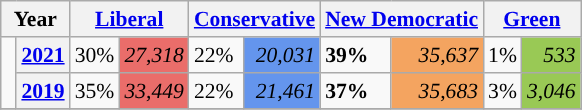<table class="wikitable" style="float:right; width:400; font-size:90%; margin-left:1em;">
<tr>
<th colspan="2" scope="col">Year</th>
<th colspan="2" scope="col"><a href='#'>Liberal</a></th>
<th colspan="2" scope="col"><a href='#'>Conservative</a></th>
<th colspan="2" scope="col"><a href='#'>New Democratic</a></th>
<th colspan="2" scope="col"><a href='#'>Green</a></th>
</tr>
<tr>
<td rowspan="2" style="width: 0.25em; background-color: "></td>
<th><a href='#'>2021</a></th>
<td>30%</td>
<td style="text-align:right; background:#EA6D6A;"><em>27,318</em></td>
<td>22%</td>
<td style="text-align:right; background:#6495ED;"><em>20,031</em></td>
<td><strong>39%</strong></td>
<td style="text-align:right; background:#F4A460;"><em>35,637</em></td>
<td>1%</td>
<td style="text-align:right; background:#99C955;"><em>533</em></td>
</tr>
<tr>
<th><a href='#'>2019</a></th>
<td>35%</td>
<td style="text-align:right; background:#EA6D6A;"><em>33,449</em></td>
<td>22%</td>
<td style="text-align:right; background:#6495ED;"><em>21,461</em></td>
<td><strong>37%</strong></td>
<td style="text-align:right; background:#F4A460;"><em>35,683</em></td>
<td>3%</td>
<td style="text-align:right; background:#99C955;"><em>3,046</em></td>
</tr>
<tr>
</tr>
</table>
